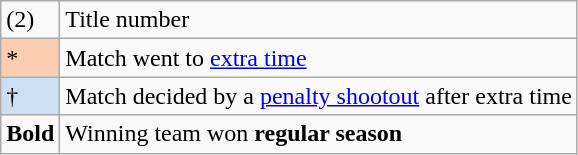<table class="wikitable">
<tr>
<td>(2)</td>
<td>Title number</td>
</tr>
<tr>
<td style="background-color:#FBCEB1">*</td>
<td>Match went to <a href='#'>extra time</a></td>
</tr>
<tr>
<td style="background-color:#cedff2">†</td>
<td>Match decided by a <a href='#'>penalty shootout</a> after extra time</td>
</tr>
<tr>
<td><strong>Bold</strong></td>
<td>Winning team won <strong>regular season</strong></td>
</tr>
</table>
